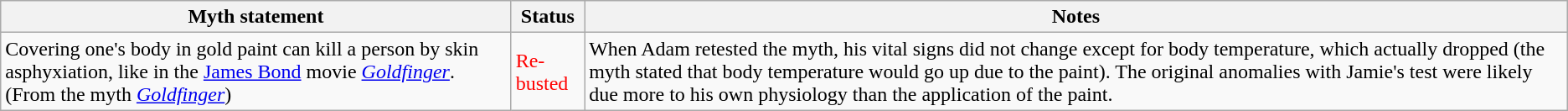<table class="wikitable plainrowheaders">
<tr>
<th>Myth statement</th>
<th>Status</th>
<th>Notes</th>
</tr>
<tr>
<td>Covering one's body in gold paint can kill a person by skin asphyxiation, like in the <a href='#'>James Bond</a> movie <em><a href='#'>Goldfinger</a></em>. (From the myth <em><a href='#'>Goldfinger</a></em>)</td>
<td style="color:red">Re-busted</td>
<td>When Adam retested the myth, his vital signs did not change except for body temperature, which actually dropped (the myth stated that body temperature would go up due to the paint). The original anomalies with Jamie's test were likely due more to his own physiology than the application of the paint.</td>
</tr>
</table>
